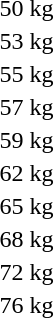<table>
<tr>
<td rowspan=2>50 kg<br></td>
<td rowspan=2></td>
<td rowspan=2></td>
<td></td>
</tr>
<tr>
<td></td>
</tr>
<tr>
<td rowspan=2>53 kg<br></td>
<td rowspan=2></td>
<td rowspan=2></td>
<td></td>
</tr>
<tr>
<td></td>
</tr>
<tr>
<td rowspan=2>55 kg<br></td>
<td rowspan=2></td>
<td rowspan=2></td>
<td></td>
</tr>
<tr>
<td></td>
</tr>
<tr>
<td rowspan=2>57 kg<br></td>
<td rowspan=2></td>
<td rowspan=2></td>
<td></td>
</tr>
<tr>
<td></td>
</tr>
<tr>
<td rowspan=2>59 kg<br></td>
<td rowspan=2></td>
<td rowspan=2></td>
<td></td>
</tr>
<tr>
<td></td>
</tr>
<tr>
<td rowspan=2>62 kg<br></td>
<td rowspan=2></td>
<td rowspan=2></td>
<td></td>
</tr>
<tr>
<td></td>
</tr>
<tr>
<td rowspan=2>65 kg<br></td>
<td rowspan=2></td>
<td rowspan=2></td>
<td></td>
</tr>
<tr>
<td></td>
</tr>
<tr>
<td rowspan=2>68 kg<br></td>
<td rowspan=2></td>
<td rowspan=2></td>
<td></td>
</tr>
<tr>
<td></td>
</tr>
<tr>
<td rowspan=2>72 kg<br></td>
<td rowspan=2></td>
<td rowspan=2></td>
<td></td>
</tr>
<tr>
<td></td>
</tr>
<tr>
<td rowspan=2>76 kg<br></td>
<td rowspan=2></td>
<td rowspan=2></td>
<td></td>
</tr>
<tr>
<td></td>
</tr>
</table>
